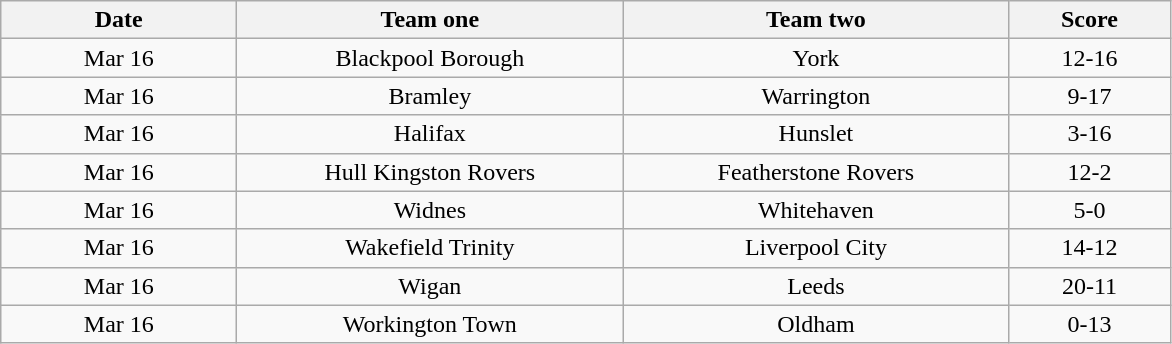<table class="wikitable" style="text-align: center">
<tr>
<th width=150>Date</th>
<th width=250>Team one</th>
<th width=250>Team two</th>
<th width=100>Score</th>
</tr>
<tr>
<td>Mar 16</td>
<td>Blackpool Borough</td>
<td>York</td>
<td>12-16</td>
</tr>
<tr>
<td>Mar 16</td>
<td>Bramley</td>
<td>Warrington</td>
<td>9-17</td>
</tr>
<tr>
<td>Mar 16</td>
<td>Halifax</td>
<td>Hunslet</td>
<td>3-16</td>
</tr>
<tr>
<td>Mar 16</td>
<td>Hull Kingston Rovers</td>
<td>Featherstone Rovers</td>
<td>12-2</td>
</tr>
<tr>
<td>Mar 16</td>
<td>Widnes</td>
<td>Whitehaven</td>
<td>5-0</td>
</tr>
<tr>
<td>Mar 16</td>
<td>Wakefield Trinity</td>
<td>Liverpool City</td>
<td>14-12</td>
</tr>
<tr>
<td>Mar 16</td>
<td>Wigan</td>
<td>Leeds</td>
<td>20-11</td>
</tr>
<tr>
<td>Mar 16</td>
<td>Workington Town</td>
<td>Oldham</td>
<td>0-13</td>
</tr>
</table>
